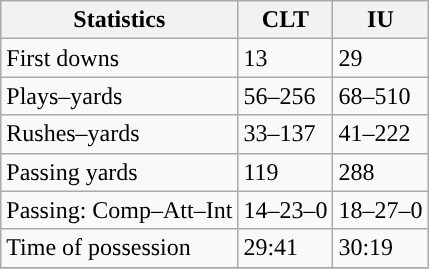<table class="wikitable" style="float: left;">
<tr>
<th>Statistics</th>
<th>CLT</th>
<th>IU</th>
</tr>
<tr>
<td>First downs</td>
<td>13</td>
<td>29</td>
</tr>
<tr>
<td>Plays–yards</td>
<td>56–256</td>
<td>68–510</td>
</tr>
<tr>
<td>Rushes–yards</td>
<td>33–137</td>
<td>41–222</td>
</tr>
<tr>
<td>Passing yards</td>
<td>119</td>
<td>288</td>
</tr>
<tr>
<td>Passing: Comp–Att–Int</td>
<td>14–23–0</td>
<td>18–27–0</td>
</tr>
<tr>
<td>Time of possession</td>
<td>29:41</td>
<td>30:19</td>
</tr>
<tr>
</tr>
</table>
